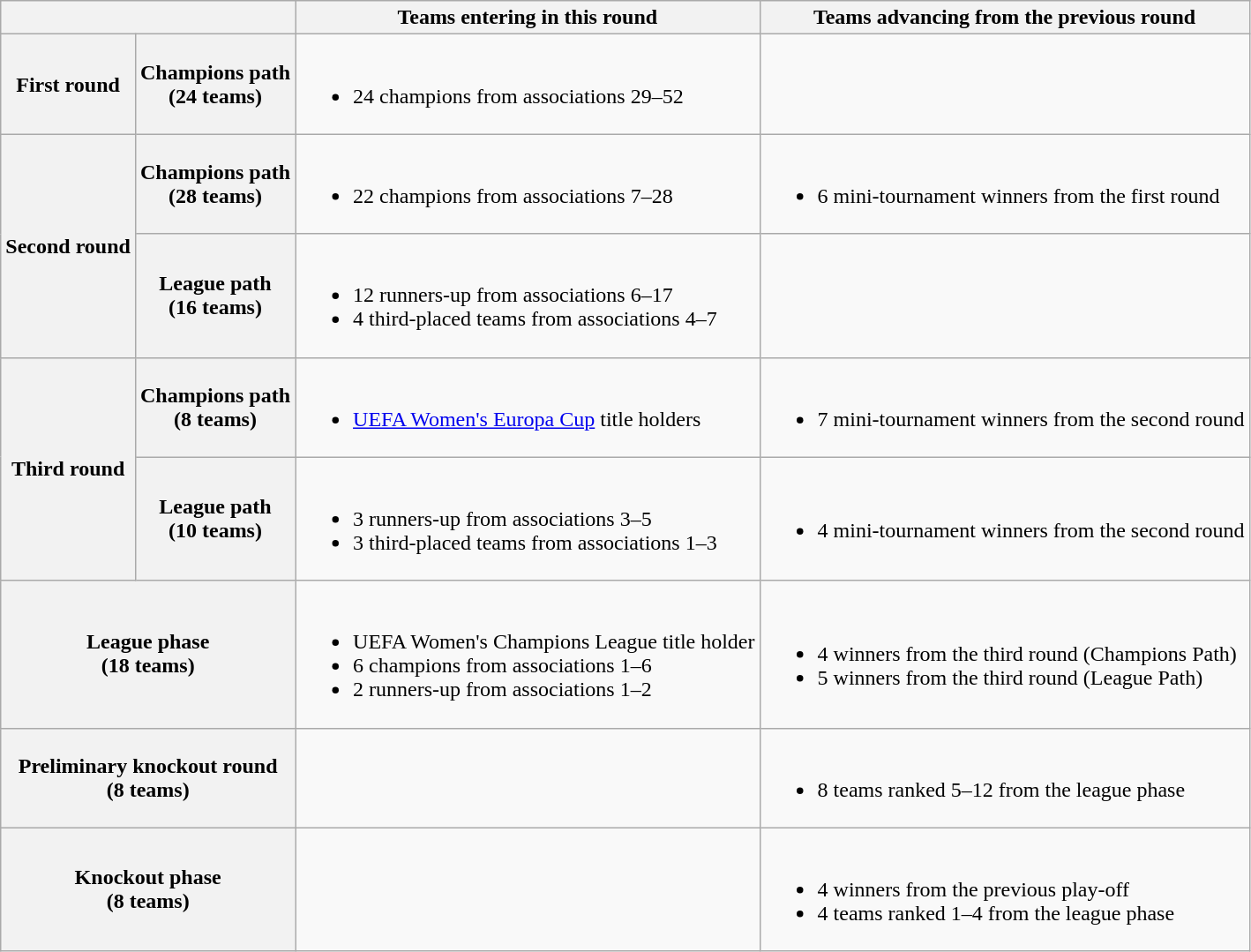<table class="wikitable">
<tr>
<th colspan="2"></th>
<th>Teams entering in this round</th>
<th>Teams advancing from the previous round</th>
</tr>
<tr>
<th>First round</th>
<th>Champions path<br>(24 teams)</th>
<td><br><ul><li>24 champions from associations 29–52</li></ul></td>
</tr>
<tr>
<th rowspan="2">Second round</th>
<th>Champions path<br>(28 teams)</th>
<td><br><ul><li>22 champions from associations 7–28</li></ul></td>
<td><br><ul><li>6 mini-tournament winners from the first round</li></ul></td>
</tr>
<tr>
<th>League path<br>(16 teams)</th>
<td><br><ul><li>12 runners-up from associations 6–17</li><li>4 third-placed teams from associations 4–7</li></ul></td>
<td></td>
</tr>
<tr>
<th rowspan="2">Third round</th>
<th>Champions path<br>(8 teams)</th>
<td><br><ul><li><a href='#'>UEFA Women's Europa Cup</a> title holders</li></ul></td>
<td><br><ul><li>7 mini-tournament winners from the second round</li></ul></td>
</tr>
<tr>
<th>League path<br>(10 teams)</th>
<td><br><ul><li>3 runners-up from associations 3–5</li><li>3 third-placed teams from associations 1–3</li></ul></td>
<td><br><ul><li>4 mini-tournament winners from the second round</li></ul></td>
</tr>
<tr>
<th colspan="2">League phase<br>(18 teams)</th>
<td><br><ul><li>UEFA Women's Champions League title holder</li><li>6 champions from associations 1–6</li><li>2 runners-up from associations 1–2</li></ul></td>
<td><br><ul><li>4 winners from the third round (Champions Path)</li><li>5 winners from the third round (League Path)</li></ul></td>
</tr>
<tr>
<th colspan="2">Preliminary knockout round<br>(8 teams)</th>
<td></td>
<td><br><ul><li>8 teams ranked 5–12 from the league phase</li></ul></td>
</tr>
<tr>
<th colspan="2">Knockout phase<br>(8 teams)</th>
<td></td>
<td><br><ul><li>4 winners from the previous play-off</li><li>4 teams ranked 1–4 from the league phase</li></ul></td>
</tr>
</table>
